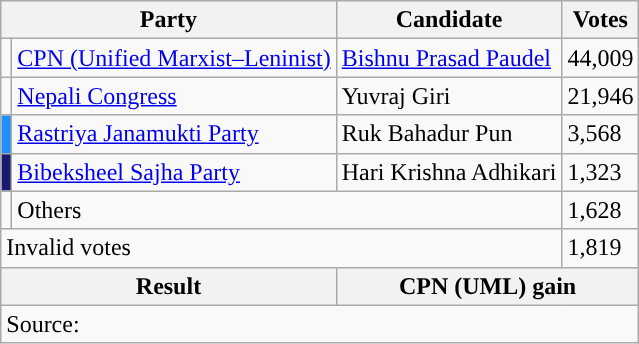<table class="wikitable">
<tr>
<th colspan="2">Party</th>
<th>Candidate</th>
<th>Votes</th>
</tr>
<tr>
<td style="background-color:"></td>
<td><a href='#'>CPN (Unified Marxist–Leninist)</a></td>
<td><a href='#'>Bishnu Prasad Paudel</a></td>
<td>44,009</td>
</tr>
<tr>
<td style="background-color:"></td>
<td><a href='#'>Nepali Congress</a></td>
<td>Yuvraj Giri</td>
<td>21,946</td>
</tr>
<tr>
<td style="background-color:dodgerblue"></td>
<td><a href='#'>Rastriya Janamukti Party</a></td>
<td>Ruk Bahadur Pun</td>
<td>3,568</td>
</tr>
<tr>
<td style="background-color:midnightblue"></td>
<td><a href='#'>Bibeksheel Sajha Party</a></td>
<td>Hari Krishna Adhikari</td>
<td>1,323</td>
</tr>
<tr>
<td></td>
<td colspan="2">Others</td>
<td>1,628</td>
</tr>
<tr>
<td colspan="3">Invalid votes</td>
<td>1,819</td>
</tr>
<tr>
<th colspan="2">Result</th>
<th colspan="2">CPN (UML) gain</th>
</tr>
<tr>
<td colspan="4">Source: </td>
</tr>
</table>
